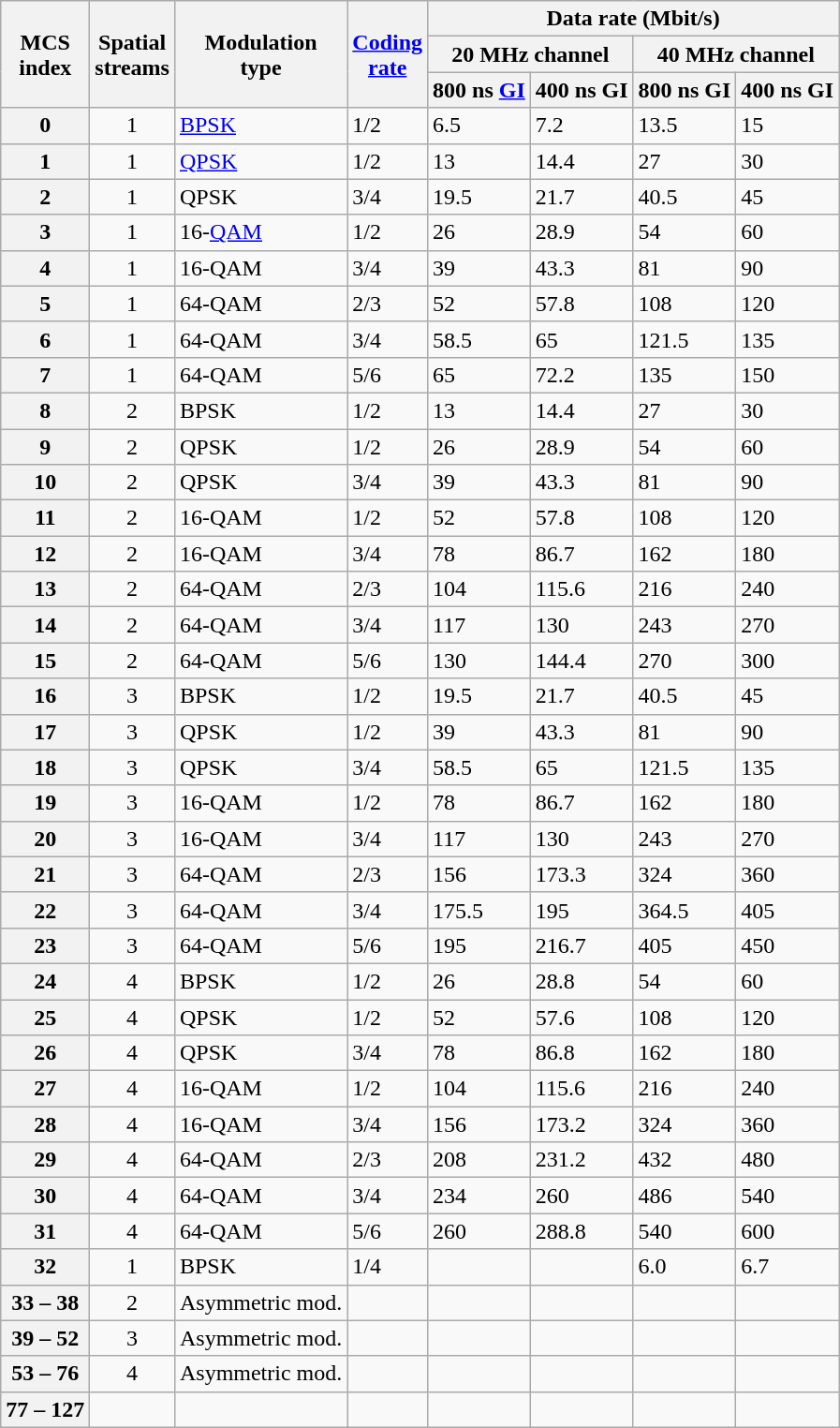<table class="wikitable mw-datatable sticky-header">
<tr>
<th rowspan="3">MCS<br>index</th>
<th rowspan="3">Spatial<br>streams</th>
<th rowspan="3">Modulation<br>type</th>
<th rowspan="3"><a href='#'>Coding<br>rate</a></th>
<th colspan="4">Data rate (Mbit/s)</th>
</tr>
<tr>
<th colspan="2">20 MHz channel</th>
<th colspan="2">40 MHz channel</th>
</tr>
<tr>
<th>800 ns <a href='#'>GI</a></th>
<th>400 ns GI</th>
<th>800 ns GI</th>
<th>400 ns GI</th>
</tr>
<tr>
<th>0</th>
<td align=center>1</td>
<td><a href='#'>BPSK</a></td>
<td>1/2</td>
<td>6.5</td>
<td>7.2</td>
<td>13.5</td>
<td>15</td>
</tr>
<tr>
<th>1</th>
<td align=center>1</td>
<td><a href='#'>QPSK</a></td>
<td>1/2</td>
<td>13</td>
<td>14.4</td>
<td>27</td>
<td>30</td>
</tr>
<tr>
<th>2</th>
<td align=center>1</td>
<td>QPSK</td>
<td>3/4</td>
<td>19.5</td>
<td>21.7</td>
<td>40.5</td>
<td>45</td>
</tr>
<tr>
<th>3</th>
<td align=center>1</td>
<td>16-<a href='#'>QAM</a></td>
<td>1/2</td>
<td>26</td>
<td>28.9</td>
<td>54</td>
<td>60</td>
</tr>
<tr>
<th>4</th>
<td align=center>1</td>
<td>16-QAM</td>
<td>3/4</td>
<td>39</td>
<td>43.3</td>
<td>81</td>
<td>90</td>
</tr>
<tr>
<th>5</th>
<td align=center>1</td>
<td>64-QAM</td>
<td>2/3</td>
<td>52</td>
<td>57.8</td>
<td>108</td>
<td>120</td>
</tr>
<tr>
<th>6</th>
<td align=center>1</td>
<td>64-QAM</td>
<td>3/4</td>
<td>58.5</td>
<td>65</td>
<td>121.5</td>
<td>135</td>
</tr>
<tr>
<th>7</th>
<td align=center>1</td>
<td>64-QAM</td>
<td>5/6</td>
<td>65</td>
<td>72.2</td>
<td>135</td>
<td>150</td>
</tr>
<tr>
<th>8</th>
<td align=center>2</td>
<td>BPSK</td>
<td>1/2</td>
<td>13</td>
<td>14.4</td>
<td>27</td>
<td>30</td>
</tr>
<tr>
<th>9</th>
<td align=center>2</td>
<td>QPSK</td>
<td>1/2</td>
<td>26</td>
<td>28.9</td>
<td>54</td>
<td>60</td>
</tr>
<tr>
<th>10</th>
<td align=center>2</td>
<td>QPSK</td>
<td>3/4</td>
<td>39</td>
<td>43.3</td>
<td>81</td>
<td>90</td>
</tr>
<tr>
<th>11</th>
<td align=center>2</td>
<td>16-QAM</td>
<td>1/2</td>
<td>52</td>
<td>57.8</td>
<td>108</td>
<td>120</td>
</tr>
<tr>
<th>12</th>
<td align=center>2</td>
<td>16-QAM</td>
<td>3/4</td>
<td>78</td>
<td>86.7</td>
<td>162</td>
<td>180</td>
</tr>
<tr>
<th>13</th>
<td align=center>2</td>
<td>64-QAM</td>
<td>2/3</td>
<td>104</td>
<td>115.6</td>
<td>216</td>
<td>240</td>
</tr>
<tr>
<th>14</th>
<td align=center>2</td>
<td>64-QAM</td>
<td>3/4</td>
<td>117</td>
<td>130</td>
<td>243</td>
<td>270</td>
</tr>
<tr>
<th>15</th>
<td align=center>2</td>
<td>64-QAM</td>
<td>5/6</td>
<td>130</td>
<td>144.4</td>
<td>270</td>
<td>300</td>
</tr>
<tr>
<th>16</th>
<td align=center>3</td>
<td>BPSK</td>
<td>1/2</td>
<td>19.5</td>
<td>21.7</td>
<td>40.5</td>
<td>45</td>
</tr>
<tr>
<th>17</th>
<td align=center>3</td>
<td>QPSK</td>
<td>1/2</td>
<td>39</td>
<td>43.3</td>
<td>81</td>
<td>90</td>
</tr>
<tr>
<th>18</th>
<td align=center>3</td>
<td>QPSK</td>
<td>3/4</td>
<td>58.5</td>
<td>65</td>
<td>121.5</td>
<td>135</td>
</tr>
<tr>
<th>19</th>
<td align=center>3</td>
<td>16-QAM</td>
<td>1/2</td>
<td>78</td>
<td>86.7</td>
<td>162</td>
<td>180</td>
</tr>
<tr>
<th>20</th>
<td align=center>3</td>
<td>16-QAM</td>
<td>3/4</td>
<td>117</td>
<td>130</td>
<td>243</td>
<td>270</td>
</tr>
<tr>
<th>21</th>
<td align=center>3</td>
<td>64-QAM</td>
<td>2/3</td>
<td>156</td>
<td>173.3</td>
<td>324</td>
<td>360</td>
</tr>
<tr>
<th>22</th>
<td align=center>3</td>
<td>64-QAM</td>
<td>3/4</td>
<td>175.5</td>
<td>195</td>
<td>364.5</td>
<td>405</td>
</tr>
<tr>
<th>23</th>
<td align=center>3</td>
<td>64-QAM</td>
<td>5/6</td>
<td>195</td>
<td>216.7</td>
<td>405</td>
<td>450</td>
</tr>
<tr>
<th>24</th>
<td align=center>4</td>
<td>BPSK</td>
<td>1/2</td>
<td>26</td>
<td>28.8</td>
<td>54</td>
<td>60</td>
</tr>
<tr>
<th>25</th>
<td align=center>4</td>
<td>QPSK</td>
<td>1/2</td>
<td>52</td>
<td>57.6</td>
<td>108</td>
<td>120</td>
</tr>
<tr>
<th>26</th>
<td align=center>4</td>
<td>QPSK</td>
<td>3/4</td>
<td>78</td>
<td>86.8</td>
<td>162</td>
<td>180</td>
</tr>
<tr>
<th>27</th>
<td align=center>4</td>
<td>16-QAM</td>
<td>1/2</td>
<td>104</td>
<td>115.6</td>
<td>216</td>
<td>240</td>
</tr>
<tr>
<th>28</th>
<td align=center>4</td>
<td>16-QAM</td>
<td>3/4</td>
<td>156</td>
<td>173.2</td>
<td>324</td>
<td>360</td>
</tr>
<tr>
<th>29</th>
<td align=center>4</td>
<td>64-QAM</td>
<td>2/3</td>
<td>208</td>
<td>231.2</td>
<td>432</td>
<td>480</td>
</tr>
<tr>
<th>30</th>
<td align=center>4</td>
<td>64-QAM</td>
<td>3/4</td>
<td>234</td>
<td>260</td>
<td>486</td>
<td>540</td>
</tr>
<tr>
<th>31</th>
<td align=center>4</td>
<td>64-QAM</td>
<td>5/6</td>
<td>260</td>
<td>288.8</td>
<td>540</td>
<td>600</td>
</tr>
<tr>
<th>32</th>
<td align=center>1</td>
<td>BPSK</td>
<td>1/4</td>
<td></td>
<td></td>
<td>6.0</td>
<td>6.7</td>
</tr>
<tr>
<th>33 – 38</th>
<td align=center>2</td>
<td>Asymmetric mod.</td>
<td></td>
<td></td>
<td></td>
<td></td>
<td></td>
</tr>
<tr>
<th>39 – 52</th>
<td align=center>3</td>
<td>Asymmetric mod.</td>
<td></td>
<td></td>
<td></td>
<td></td>
<td></td>
</tr>
<tr>
<th>53 – 76</th>
<td align=center>4</td>
<td>Asymmetric mod.</td>
<td></td>
<td></td>
<td></td>
<td></td>
<td></td>
</tr>
<tr>
<th>77 – 127</th>
<td align=center></td>
<td></td>
<td></td>
<td></td>
<td></td>
<td></td>
<td></td>
</tr>
</table>
